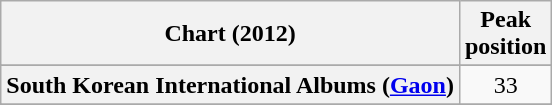<table class="wikitable sortable plainrowheaders">
<tr>
<th scope="col">Chart (2012)</th>
<th scope="col">Peak<br>position</th>
</tr>
<tr>
</tr>
<tr>
</tr>
<tr>
</tr>
<tr>
</tr>
<tr>
</tr>
<tr>
</tr>
<tr>
</tr>
<tr>
</tr>
<tr>
</tr>
<tr>
</tr>
<tr>
</tr>
<tr>
</tr>
<tr>
<th scope="row">South Korean International Albums (<a href='#'>Gaon</a>)</th>
<td align="center">33</td>
</tr>
<tr>
</tr>
<tr>
</tr>
<tr>
</tr>
<tr>
</tr>
</table>
